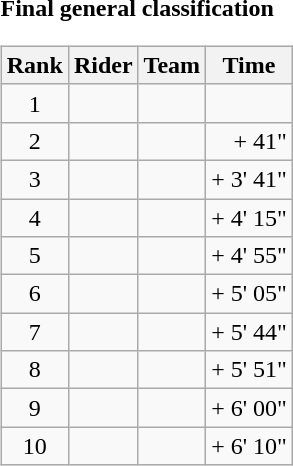<table>
<tr>
<td><strong>Final general classification</strong><br><table class="wikitable">
<tr>
<th scope="col">Rank</th>
<th scope="col">Rider</th>
<th scope="col">Team</th>
<th scope="col">Time</th>
</tr>
<tr>
<td style="text-align:center;">1</td>
<td></td>
<td></td>
<td style="text-align:right;"></td>
</tr>
<tr>
<td style="text-align:center;">2</td>
<td></td>
<td></td>
<td style="text-align:right;">+ 41"</td>
</tr>
<tr>
<td style="text-align:center;">3</td>
<td></td>
<td></td>
<td style="text-align:right;">+ 3' 41"</td>
</tr>
<tr>
<td style="text-align:center;">4</td>
<td></td>
<td></td>
<td style="text-align:right;">+ 4' 15"</td>
</tr>
<tr>
<td style="text-align:center;">5</td>
<td></td>
<td></td>
<td style="text-align:right;">+ 4' 55"</td>
</tr>
<tr>
<td style="text-align:center;">6</td>
<td></td>
<td></td>
<td style="text-align:right;">+ 5' 05"</td>
</tr>
<tr>
<td style="text-align:center;">7</td>
<td></td>
<td></td>
<td style="text-align:right;">+ 5' 44"</td>
</tr>
<tr>
<td style="text-align:center;">8</td>
<td></td>
<td></td>
<td style="text-align:right;">+ 5' 51"</td>
</tr>
<tr>
<td style="text-align:center;">9</td>
<td></td>
<td></td>
<td style="text-align:right;">+ 6' 00"</td>
</tr>
<tr>
<td style="text-align:center;">10</td>
<td></td>
<td></td>
<td style="text-align:right;">+ 6' 10"</td>
</tr>
</table>
</td>
</tr>
</table>
